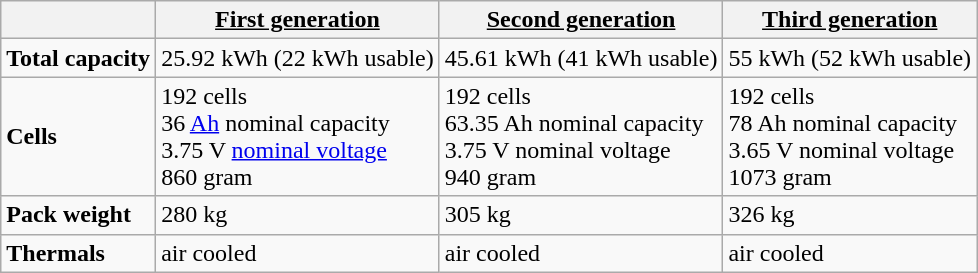<table class="wikitable">
<tr style="text-decoration:underline;">
<th></th>
<th>First generation</th>
<th>Second generation</th>
<th>Third generation</th>
</tr>
<tr>
<td style="font-weight:bold;">Total capacity</td>
<td>25.92 kWh (22 kWh usable)</td>
<td>45.61 kWh (41 kWh usable)</td>
<td>55 kWh (52 kWh usable)</td>
</tr>
<tr>
<td style="font-weight:bold;">Cells</td>
<td>192 cells<br>36 <a href='#'>Ah</a> nominal capacity<br>3.75 V <a href='#'>nominal voltage</a><br>860 gram</td>
<td>192 cells<br>63.35 Ah nominal capacity<br>3.75 V nominal voltage<br>940 gram</td>
<td>192 cells<br>78 Ah nominal capacity<br>3.65 V nominal voltage<br>1073 gram</td>
</tr>
<tr>
<td style="font-weight:bold;">Pack weight</td>
<td>280 kg</td>
<td>305 kg</td>
<td>326 kg</td>
</tr>
<tr>
<td style="font-weight:bold;">Thermals</td>
<td>air cooled</td>
<td>air cooled</td>
<td>air cooled</td>
</tr>
</table>
